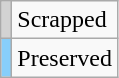<table class="wikitable" style="font-size:100%;">
<tr>
<td style="background-color: lightgrey"></td>
<td>Scrapped</td>
</tr>
<tr>
<td style="background-color: lightskyblue"></td>
<td>Preserved</td>
</tr>
</table>
